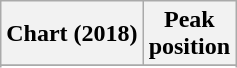<table class="wikitable sortable plainrowheaders" style="text-align:center">
<tr>
<th scope="col">Chart (2018)</th>
<th scope="col">Peak<br>position</th>
</tr>
<tr>
</tr>
<tr>
</tr>
</table>
